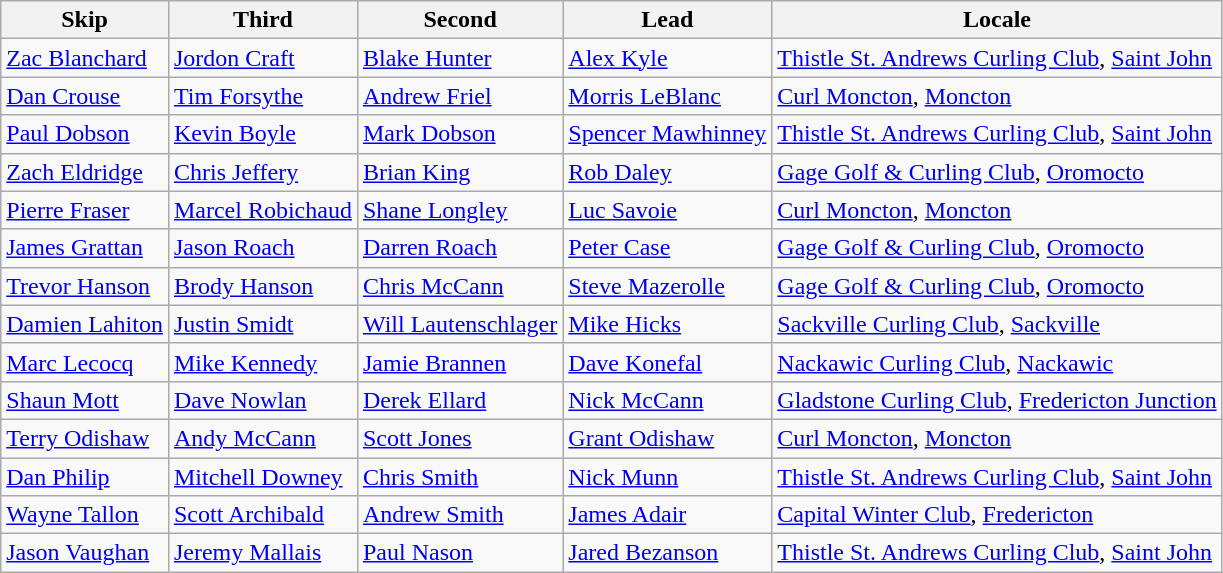<table class=wikitable>
<tr>
<th>Skip</th>
<th>Third</th>
<th>Second</th>
<th>Lead</th>
<th>Locale</th>
</tr>
<tr>
<td><a href='#'>Zac Blanchard</a></td>
<td><a href='#'>Jordon Craft</a></td>
<td><a href='#'>Blake Hunter</a></td>
<td><a href='#'>Alex Kyle</a></td>
<td><a href='#'>Thistle St. Andrews Curling Club</a>, <a href='#'>Saint John</a></td>
</tr>
<tr>
<td><a href='#'>Dan Crouse</a></td>
<td><a href='#'>Tim Forsythe</a></td>
<td><a href='#'>Andrew Friel</a></td>
<td><a href='#'>Morris LeBlanc</a></td>
<td><a href='#'>Curl Moncton</a>, <a href='#'>Moncton</a></td>
</tr>
<tr>
<td><a href='#'>Paul Dobson</a></td>
<td><a href='#'>Kevin Boyle</a></td>
<td><a href='#'>Mark Dobson</a></td>
<td><a href='#'>Spencer Mawhinney</a></td>
<td><a href='#'>Thistle St. Andrews Curling Club</a>, <a href='#'>Saint John</a></td>
</tr>
<tr>
<td><a href='#'>Zach Eldridge</a></td>
<td><a href='#'>Chris Jeffery</a></td>
<td><a href='#'>Brian King</a></td>
<td><a href='#'>Rob Daley</a></td>
<td><a href='#'>Gage Golf & Curling Club</a>, <a href='#'>Oromocto</a></td>
</tr>
<tr>
<td><a href='#'>Pierre Fraser</a></td>
<td><a href='#'>Marcel Robichaud</a></td>
<td><a href='#'>Shane Longley</a></td>
<td><a href='#'>Luc Savoie</a></td>
<td><a href='#'>Curl Moncton</a>, <a href='#'>Moncton</a></td>
</tr>
<tr>
<td><a href='#'>James Grattan</a></td>
<td><a href='#'>Jason Roach</a></td>
<td><a href='#'>Darren Roach</a></td>
<td><a href='#'>Peter Case</a></td>
<td><a href='#'>Gage Golf & Curling Club</a>, <a href='#'>Oromocto</a></td>
</tr>
<tr>
<td><a href='#'>Trevor Hanson</a></td>
<td><a href='#'>Brody Hanson</a></td>
<td><a href='#'>Chris McCann</a></td>
<td><a href='#'>Steve Mazerolle</a></td>
<td><a href='#'>Gage Golf & Curling Club</a>, <a href='#'>Oromocto</a></td>
</tr>
<tr>
<td><a href='#'>Damien Lahiton</a></td>
<td><a href='#'>Justin Smidt</a></td>
<td><a href='#'>Will Lautenschlager</a></td>
<td><a href='#'>Mike Hicks</a></td>
<td><a href='#'>Sackville Curling Club</a>, <a href='#'>Sackville</a></td>
</tr>
<tr>
<td><a href='#'>Marc Lecocq</a></td>
<td><a href='#'>Mike Kennedy</a></td>
<td><a href='#'>Jamie Brannen</a></td>
<td><a href='#'>Dave Konefal</a></td>
<td><a href='#'>Nackawic Curling Club</a>, <a href='#'>Nackawic</a></td>
</tr>
<tr>
<td><a href='#'>Shaun Mott</a></td>
<td><a href='#'>Dave Nowlan</a></td>
<td><a href='#'>Derek Ellard</a></td>
<td><a href='#'>Nick McCann</a></td>
<td><a href='#'>Gladstone Curling Club</a>, <a href='#'>Fredericton Junction</a></td>
</tr>
<tr>
<td><a href='#'>Terry Odishaw</a></td>
<td><a href='#'>Andy McCann</a></td>
<td><a href='#'>Scott Jones</a></td>
<td><a href='#'>Grant Odishaw</a></td>
<td><a href='#'>Curl Moncton</a>, <a href='#'>Moncton</a></td>
</tr>
<tr>
<td><a href='#'>Dan Philip</a></td>
<td><a href='#'>Mitchell Downey</a></td>
<td><a href='#'>Chris Smith</a></td>
<td><a href='#'>Nick Munn</a></td>
<td><a href='#'>Thistle St. Andrews Curling Club</a>, <a href='#'>Saint John</a></td>
</tr>
<tr>
<td><a href='#'>Wayne Tallon</a></td>
<td><a href='#'>Scott Archibald</a></td>
<td><a href='#'>Andrew Smith</a></td>
<td><a href='#'>James Adair</a></td>
<td><a href='#'>Capital Winter Club</a>, <a href='#'>Fredericton</a></td>
</tr>
<tr>
<td><a href='#'>Jason Vaughan</a></td>
<td><a href='#'>Jeremy Mallais</a></td>
<td><a href='#'>Paul Nason</a></td>
<td><a href='#'>Jared Bezanson</a></td>
<td><a href='#'>Thistle St. Andrews Curling Club</a>, <a href='#'>Saint John</a></td>
</tr>
</table>
